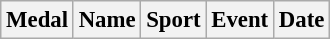<table class="wikitable sortable" style="font-size: 95%;">
<tr>
<th>Medal</th>
<th>Name</th>
<th>Sport</th>
<th>Event</th>
<th>Date</th>
</tr>
</table>
